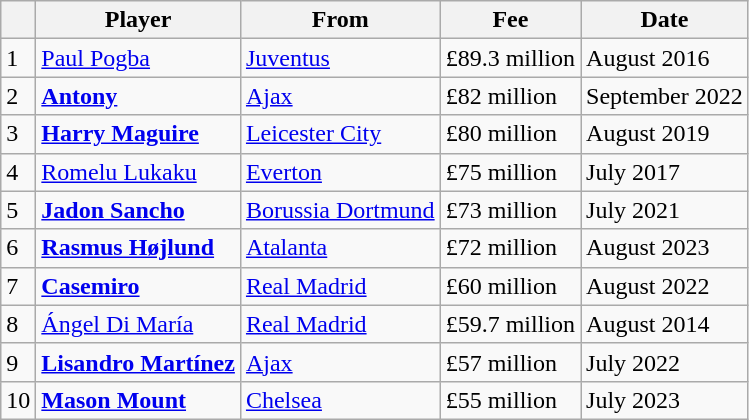<table class="wikitable">
<tr>
<th></th>
<th>Player</th>
<th>From</th>
<th>Fee</th>
<th>Date</th>
</tr>
<tr>
<td>1</td>
<td> <a href='#'>Paul Pogba</a></td>
<td> <a href='#'>Juventus</a></td>
<td>£89.3 million</td>
<td>August 2016</td>
</tr>
<tr>
<td>2</td>
<td> <strong><a href='#'>Antony</a></strong></td>
<td> <a href='#'>Ajax</a></td>
<td>£82 million</td>
<td>September 2022</td>
</tr>
<tr>
<td>3</td>
<td> <strong><a href='#'>Harry Maguire</a></strong></td>
<td> <a href='#'>Leicester City</a></td>
<td>£80 million</td>
<td>August 2019</td>
</tr>
<tr>
<td>4</td>
<td> <a href='#'>Romelu Lukaku</a></td>
<td> <a href='#'>Everton</a></td>
<td>£75 million</td>
<td>July 2017</td>
</tr>
<tr>
<td>5</td>
<td> <strong><a href='#'>Jadon Sancho</a></strong></td>
<td> <a href='#'>Borussia Dortmund</a></td>
<td>£73 million</td>
<td>July 2021</td>
</tr>
<tr>
<td>6</td>
<td> <strong><a href='#'>Rasmus Højlund</a></strong></td>
<td> <a href='#'>Atalanta</a></td>
<td>£72 million</td>
<td>August 2023</td>
</tr>
<tr>
<td>7</td>
<td> <strong><a href='#'>Casemiro</a></strong></td>
<td> <a href='#'>Real Madrid</a></td>
<td>£60 million</td>
<td>August 2022</td>
</tr>
<tr>
<td>8</td>
<td> <a href='#'>Ángel Di María</a></td>
<td> <a href='#'>Real Madrid</a></td>
<td>£59.7 million</td>
<td>August 2014</td>
</tr>
<tr>
<td>9</td>
<td> <strong><a href='#'>Lisandro Martínez</a></strong></td>
<td> <a href='#'>Ajax</a></td>
<td>£57 million</td>
<td>July 2022</td>
</tr>
<tr>
<td>10</td>
<td> <strong><a href='#'>Mason Mount</a></strong></td>
<td> <a href='#'>Chelsea</a></td>
<td>£55 million</td>
<td>July 2023</td>
</tr>
</table>
